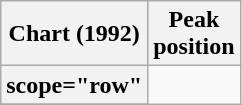<table class="wikitable sortable plainrowheaders">
<tr>
<th scope="col">Chart (1992)</th>
<th scope="col">Peak<br>position</th>
</tr>
<tr>
<th>scope="row"</th>
</tr>
<tr>
</tr>
</table>
